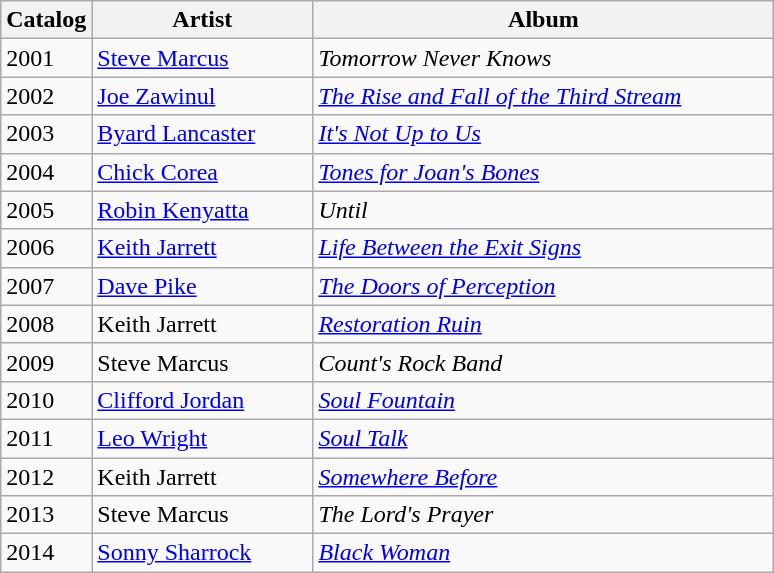<table class="wikitable sortable">
<tr>
<th style="vertical-align:bottom; text-align:center; width:15px">Catalog</th>
<th valign="bottom" style="text-align:center; width:140px">Artist</th>
<th style="vertical-align:bottom; text-align:center; width:300px">Album</th>
</tr>
<tr>
<td>2001</td>
<td><a href='#'>Steve Marcus</a></td>
<td><em>Tomorrow Never Knows</em></td>
</tr>
<tr>
<td>2002</td>
<td><a href='#'>Joe Zawinul</a></td>
<td><em><a href='#'>The Rise and Fall of the Third Stream</a></em></td>
</tr>
<tr>
<td>2003</td>
<td><a href='#'>Byard Lancaster</a></td>
<td><em><a href='#'>It's Not Up to Us</a></em></td>
</tr>
<tr>
<td>2004</td>
<td><a href='#'>Chick Corea</a></td>
<td><em><a href='#'>Tones for Joan's Bones</a></em></td>
</tr>
<tr>
<td>2005</td>
<td><a href='#'>Robin Kenyatta</a></td>
<td><em>Until</em></td>
</tr>
<tr>
<td>2006</td>
<td><a href='#'>Keith Jarrett</a></td>
<td><em><a href='#'>Life Between the Exit Signs</a></em></td>
</tr>
<tr>
<td>2007</td>
<td><a href='#'>Dave Pike</a></td>
<td><em><a href='#'>The Doors of Perception</a></em></td>
</tr>
<tr>
<td>2008</td>
<td>Keith Jarrett</td>
<td><em><a href='#'>Restoration Ruin</a></em></td>
</tr>
<tr>
<td>2009</td>
<td>Steve Marcus</td>
<td><em>Count's Rock Band</em></td>
</tr>
<tr>
<td>2010</td>
<td><a href='#'>Clifford Jordan</a></td>
<td><em><a href='#'>Soul Fountain</a></em></td>
</tr>
<tr>
<td>2011</td>
<td><a href='#'>Leo Wright</a></td>
<td><em><a href='#'>Soul Talk</a></em></td>
</tr>
<tr>
<td>2012</td>
<td>Keith Jarrett</td>
<td><em><a href='#'>Somewhere Before</a></em></td>
</tr>
<tr>
<td>2013</td>
<td>Steve Marcus</td>
<td><em>The Lord's Prayer</em></td>
</tr>
<tr>
<td>2014</td>
<td><a href='#'>Sonny Sharrock</a></td>
<td><em><a href='#'>Black Woman</a></em></td>
</tr>
</table>
